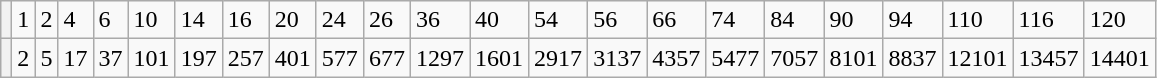<table class="wikitable">
<tr>
<th></th>
<td>1</td>
<td>2</td>
<td>4</td>
<td>6</td>
<td>10</td>
<td>14</td>
<td>16</td>
<td>20</td>
<td>24</td>
<td>26</td>
<td>36</td>
<td>40</td>
<td>54</td>
<td>56</td>
<td>66</td>
<td>74</td>
<td>84</td>
<td>90</td>
<td>94</td>
<td>110</td>
<td>116</td>
<td>120</td>
</tr>
<tr>
<th></th>
<td>2</td>
<td>5</td>
<td>17</td>
<td>37</td>
<td>101</td>
<td>197</td>
<td>257</td>
<td>401</td>
<td>577</td>
<td>677</td>
<td>1297</td>
<td>1601</td>
<td>2917</td>
<td>3137</td>
<td>4357</td>
<td>5477</td>
<td>7057</td>
<td>8101</td>
<td>8837</td>
<td>12101</td>
<td>13457</td>
<td>14401</td>
</tr>
</table>
